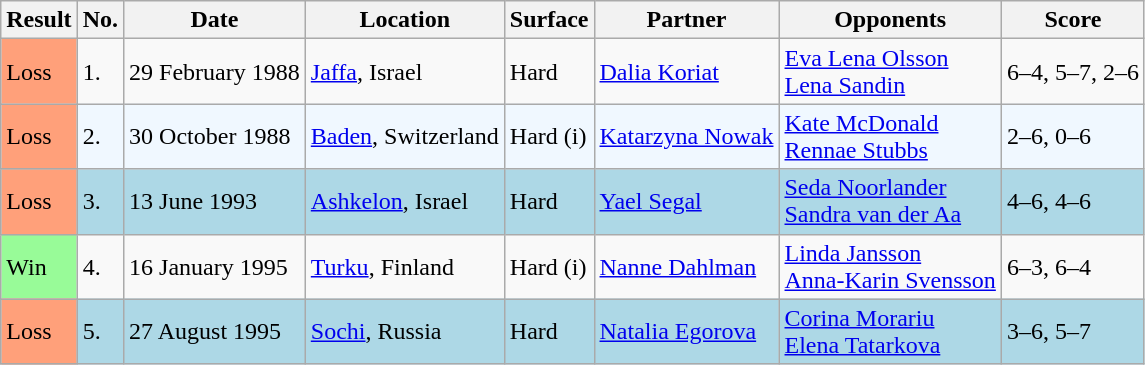<table class="sortable wikitable">
<tr>
<th>Result</th>
<th>No.</th>
<th>Date</th>
<th>Location</th>
<th>Surface</th>
<th>Partner</th>
<th>Opponents</th>
<th class="unsortable">Score</th>
</tr>
<tr>
<td style="background:#ffa07a;">Loss</td>
<td>1.</td>
<td>29 February 1988</td>
<td><a href='#'>Jaffa</a>, Israel</td>
<td>Hard</td>
<td> <a href='#'>Dalia Koriat</a></td>
<td> <a href='#'>Eva Lena Olsson</a> <br>  <a href='#'>Lena Sandin</a></td>
<td>6–4, 5–7, 2–6</td>
</tr>
<tr bgcolor="#f0f8ff">
<td style="background:#ffa07a;">Loss</td>
<td>2.</td>
<td>30 October 1988</td>
<td><a href='#'>Baden</a>, Switzerland</td>
<td>Hard (i)</td>
<td> <a href='#'>Katarzyna Nowak</a></td>
<td> <a href='#'>Kate McDonald</a><br> <a href='#'>Rennae Stubbs</a></td>
<td>2–6, 0–6</td>
</tr>
<tr style="background:lightblue;">
<td style="background:#ffa07a;">Loss</td>
<td>3.</td>
<td>13 June 1993</td>
<td><a href='#'>Ashkelon</a>, Israel</td>
<td>Hard</td>
<td> <a href='#'>Yael Segal</a></td>
<td> <a href='#'>Seda Noorlander</a> <br>  <a href='#'>Sandra van der Aa</a></td>
<td>4–6, 4–6</td>
</tr>
<tr>
<td style="background:#98fb98;">Win</td>
<td>4.</td>
<td>16 January 1995</td>
<td><a href='#'>Turku</a>, Finland</td>
<td>Hard (i)</td>
<td> <a href='#'>Nanne Dahlman</a></td>
<td> <a href='#'>Linda Jansson</a> <br>  <a href='#'>Anna-Karin Svensson</a></td>
<td>6–3, 6–4</td>
</tr>
<tr style="background:lightblue;">
<td style="background:#ffa07a;">Loss</td>
<td>5.</td>
<td>27 August 1995</td>
<td><a href='#'>Sochi</a>, Russia</td>
<td>Hard</td>
<td> <a href='#'>Natalia Egorova</a></td>
<td> <a href='#'>Corina Morariu</a> <br>  <a href='#'>Elena Tatarkova</a></td>
<td>3–6, 5–7</td>
</tr>
</table>
